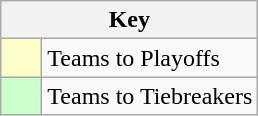<table class="wikitable" style="text-align: center;">
<tr>
<th colspan=2>Key</th>
</tr>
<tr>
<td style="background:#ffffcc; width:20px;"></td>
<td align=left>Teams to Playoffs</td>
</tr>
<tr>
<td style="background:#ccffcc; width:20px;"></td>
<td align=left>Teams to Tiebreakers</td>
</tr>
</table>
